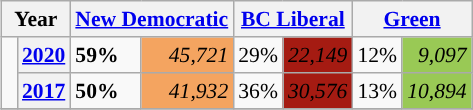<table class="wikitable" style="float:right; width:400; font-size:90%; margin-left:1em;">
<tr>
<th colspan="2" scope="col">Year</th>
<th colspan="2" scope="col"><a href='#'>New Democratic</a></th>
<th colspan="2" scope="col"><a href='#'>BC Liberal</a></th>
<th colspan="2" scope="col"><a href='#'>Green</a></th>
</tr>
<tr>
<td rowspan="2" style="width: 0.25em; background-color: "></td>
<th><a href='#'>2020</a></th>
<td><strong>59%</strong></td>
<td style="text-align:right; background:#F4A460;"><em>45,721</em></td>
<td><span> 29%</span></td>
<td style="text-align:right; background:#A51B12;"><span> <em>22,149</em></span></td>
<td>12%</td>
<td style="text-align:right; background:#99C955;"><em>9,097</em></td>
</tr>
<tr>
<th><a href='#'>2017</a></th>
<td><strong>50%</strong></td>
<td style="text-align:right; background:#F4A460;"><em>41,932</em></td>
<td><span> 36%</span></td>
<td style="text-align:right; background:#A51B12;"><span> <em>30,576</em></span></td>
<td>13%</td>
<td style="text-align:right; background:#99C955;"><em>10,894</em></td>
</tr>
<tr>
</tr>
</table>
